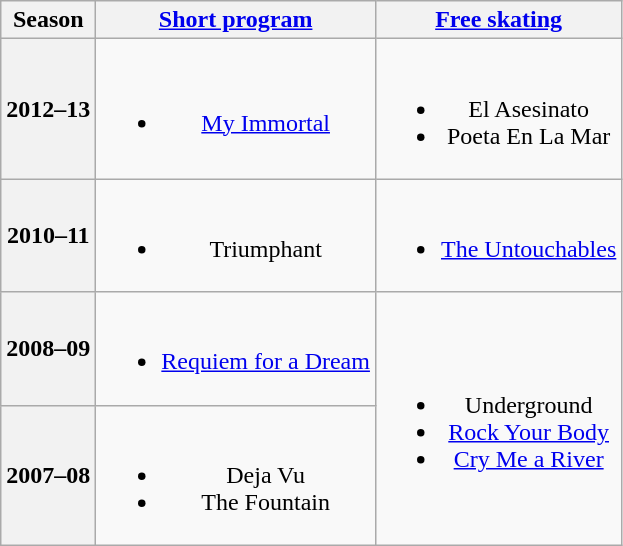<table class=wikitable style=text-align:center>
<tr>
<th>Season</th>
<th><a href='#'>Short program</a></th>
<th><a href='#'>Free skating</a></th>
</tr>
<tr>
<th>2012–13 <br> </th>
<td><br><ul><li><a href='#'>My Immortal</a> <br></li></ul></td>
<td><br><ul><li>El Asesinato <br></li><li>Poeta En La Mar <br></li></ul></td>
</tr>
<tr>
<th>2010–11 <br> </th>
<td><br><ul><li>Triumphant <br></li></ul></td>
<td><br><ul><li><a href='#'>The Untouchables</a> <br></li></ul></td>
</tr>
<tr>
<th>2008–09 <br> </th>
<td><br><ul><li><a href='#'>Requiem for a Dream</a> <br></li></ul></td>
<td rowspan=2><br><ul><li>Underground <br></li><li><a href='#'>Rock Your Body</a> <br></li><li><a href='#'>Cry Me a River</a> <br></li></ul></td>
</tr>
<tr>
<th>2007–08 <br> </th>
<td><br><ul><li>Deja Vu <br></li><li>The Fountain <br></li></ul></td>
</tr>
</table>
